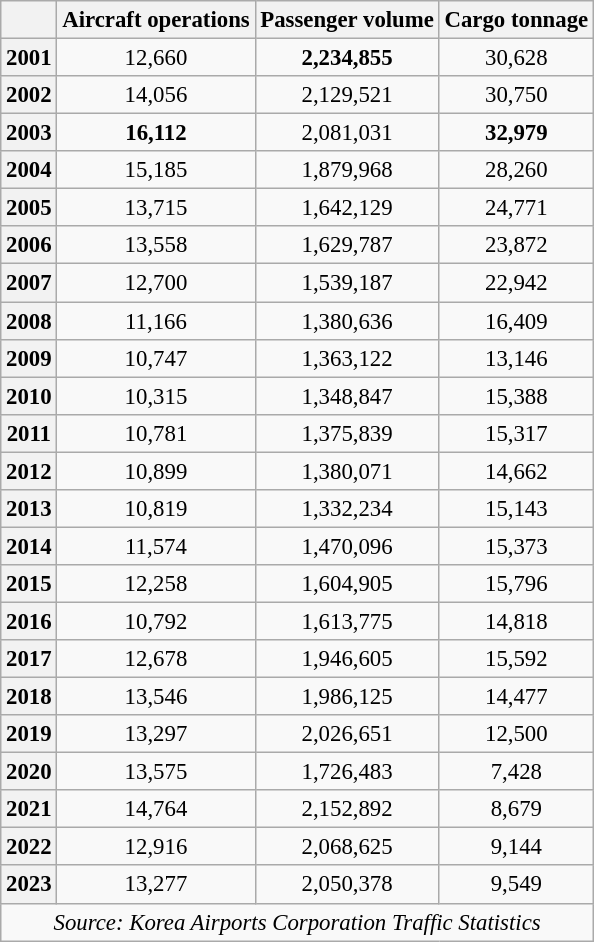<table class="wikitable sortable"; style="text-align: center; font-size: 95%">
<tr>
<th></th>
<th>Aircraft operations</th>
<th>Passenger volume</th>
<th>Cargo tonnage</th>
</tr>
<tr>
<th>2001</th>
<td>12,660</td>
<td><strong>2,234,855</strong></td>
<td>30,628</td>
</tr>
<tr>
<th>2002</th>
<td>14,056</td>
<td>2,129,521</td>
<td>30,750</td>
</tr>
<tr>
<th>2003</th>
<td><strong>16,112</strong></td>
<td>2,081,031</td>
<td><strong>32,979</strong></td>
</tr>
<tr>
<th>2004</th>
<td>15,185</td>
<td>1,879,968</td>
<td>28,260</td>
</tr>
<tr>
<th>2005</th>
<td>13,715</td>
<td>1,642,129</td>
<td>24,771</td>
</tr>
<tr>
<th>2006</th>
<td>13,558</td>
<td>1,629,787</td>
<td>23,872</td>
</tr>
<tr>
<th>2007</th>
<td>12,700</td>
<td>1,539,187</td>
<td>22,942</td>
</tr>
<tr>
<th>2008</th>
<td>11,166</td>
<td>1,380,636</td>
<td>16,409</td>
</tr>
<tr>
<th>2009</th>
<td>10,747</td>
<td>1,363,122</td>
<td>13,146</td>
</tr>
<tr>
<th>2010</th>
<td>10,315</td>
<td>1,348,847</td>
<td>15,388</td>
</tr>
<tr>
<th>2011</th>
<td>10,781</td>
<td>1,375,839</td>
<td>15,317</td>
</tr>
<tr>
<th>2012</th>
<td>10,899</td>
<td>1,380,071</td>
<td>14,662</td>
</tr>
<tr>
<th>2013</th>
<td>10,819</td>
<td>1,332,234</td>
<td>15,143</td>
</tr>
<tr>
<th>2014</th>
<td>11,574</td>
<td>1,470,096</td>
<td>15,373</td>
</tr>
<tr>
<th>2015</th>
<td>12,258</td>
<td>1,604,905</td>
<td>15,796</td>
</tr>
<tr>
<th>2016</th>
<td>10,792</td>
<td>1,613,775</td>
<td>14,818</td>
</tr>
<tr>
<th>2017</th>
<td>12,678</td>
<td>1,946,605</td>
<td>15,592</td>
</tr>
<tr>
<th>2018</th>
<td>13,546</td>
<td>1,986,125</td>
<td>14,477</td>
</tr>
<tr>
<th>2019</th>
<td>13,297</td>
<td>2,026,651</td>
<td>12,500</td>
</tr>
<tr>
<th>2020</th>
<td>13,575</td>
<td>1,726,483</td>
<td>7,428</td>
</tr>
<tr>
<th>2021</th>
<td>14,764</td>
<td>2,152,892</td>
<td>8,679</td>
</tr>
<tr>
<th>2022</th>
<td>12,916</td>
<td>2,068,625</td>
<td>9,144</td>
</tr>
<tr>
<th>2023</th>
<td>13,277</td>
<td>2,050,378</td>
<td>9,549</td>
</tr>
<tr>
<td colspan="4"><em>Source: Korea Airports Corporation Traffic Statistics</em></td>
</tr>
</table>
